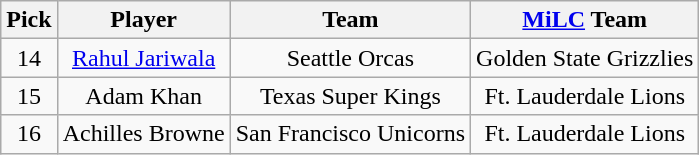<table class="wikitable plainrowheaders" style="text-align:center;">
<tr>
<th scope="col">Pick</th>
<th scope="col">Player</th>
<th scope="col">Team</th>
<th scope="col"><a href='#'>MiLC</a> Team</th>
</tr>
<tr>
<td scope="row">14</td>
<td><a href='#'>Rahul Jariwala</a></td>
<td>Seattle Orcas</td>
<td>Golden State Grizzlies</td>
</tr>
<tr>
<td scope="row">15</td>
<td>Adam Khan</td>
<td>Texas Super Kings</td>
<td>Ft. Lauderdale Lions</td>
</tr>
<tr>
<td scope="row">16</td>
<td>Achilles Browne</td>
<td>San Francisco Unicorns</td>
<td>Ft. Lauderdale Lions</td>
</tr>
</table>
